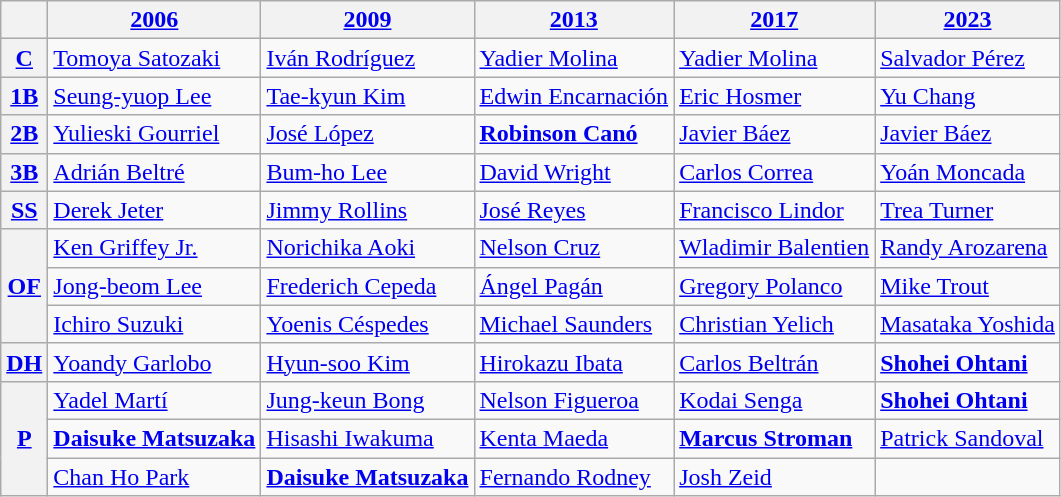<table class="wikitable plainrowheaders">
<tr>
<th scope="col"></th>
<th scope="col"><a href='#'>2006</a></th>
<th scope="col"><a href='#'>2009</a></th>
<th scope="col"><a href='#'>2013</a></th>
<th scope="col"><a href='#'>2017</a></th>
<th scope="col"><a href='#'>2023</a></th>
</tr>
<tr>
<th scope="row"><a href='#'>C</a></th>
<td> <a href='#'>Tomoya Satozaki</a></td>
<td> <a href='#'>Iván Rodríguez</a></td>
<td> <a href='#'>Yadier Molina</a></td>
<td> <a href='#'>Yadier Molina</a></td>
<td> <a href='#'>Salvador Pérez</a></td>
</tr>
<tr>
<th scope="row"><a href='#'>1B</a></th>
<td> <a href='#'>Seung-yuop Lee</a></td>
<td> <a href='#'>Tae-kyun Kim</a></td>
<td> <a href='#'>Edwin Encarnación</a></td>
<td> <a href='#'>Eric Hosmer</a></td>
<td> <a href='#'>Yu Chang</a></td>
</tr>
<tr>
<th scope="row"><a href='#'>2B</a></th>
<td> <a href='#'>Yulieski Gourriel</a></td>
<td> <a href='#'>José López</a></td>
<td><strong> <a href='#'>Robinson Canó</a></strong></td>
<td> <a href='#'>Javier Báez</a></td>
<td> <a href='#'>Javier Báez</a></td>
</tr>
<tr>
<th scope="row"><a href='#'>3B</a></th>
<td> <a href='#'>Adrián Beltré</a></td>
<td> <a href='#'>Bum-ho Lee</a></td>
<td> <a href='#'>David Wright</a></td>
<td> <a href='#'>Carlos Correa</a></td>
<td> <a href='#'>Yoán Moncada</a></td>
</tr>
<tr>
<th scope="row"><a href='#'>SS</a></th>
<td> <a href='#'>Derek Jeter</a></td>
<td> <a href='#'>Jimmy Rollins</a></td>
<td> <a href='#'>José Reyes</a></td>
<td> <a href='#'>Francisco Lindor</a></td>
<td> <a href='#'>Trea Turner</a></td>
</tr>
<tr>
<th scope="row" rowspan=3><a href='#'>OF</a></th>
<td> <a href='#'>Ken Griffey Jr.</a></td>
<td> <a href='#'>Norichika Aoki</a></td>
<td> <a href='#'>Nelson Cruz</a></td>
<td> <a href='#'>Wladimir Balentien</a></td>
<td> <a href='#'>Randy Arozarena</a></td>
</tr>
<tr>
<td> <a href='#'>Jong-beom Lee</a></td>
<td> <a href='#'>Frederich Cepeda</a></td>
<td> <a href='#'>Ángel Pagán</a></td>
<td> <a href='#'>Gregory Polanco</a></td>
<td> <a href='#'>Mike Trout</a></td>
</tr>
<tr>
<td> <a href='#'>Ichiro Suzuki</a></td>
<td> <a href='#'>Yoenis Céspedes</a></td>
<td> <a href='#'>Michael Saunders</a></td>
<td> <a href='#'>Christian Yelich</a></td>
<td> <a href='#'>Masataka Yoshida</a></td>
</tr>
<tr>
<th scope="row"><a href='#'>DH</a></th>
<td> <a href='#'>Yoandy Garlobo</a></td>
<td> <a href='#'>Hyun-soo Kim</a></td>
<td> <a href='#'>Hirokazu Ibata</a></td>
<td> <a href='#'>Carlos Beltrán</a></td>
<td> <strong><a href='#'>Shohei Ohtani</a></strong></td>
</tr>
<tr>
<th scope="row" rowspan=3><a href='#'>P</a></th>
<td> <a href='#'>Yadel Martí</a></td>
<td> <a href='#'>Jung-keun Bong</a></td>
<td> <a href='#'>Nelson Figueroa</a></td>
<td> <a href='#'>Kodai Senga</a></td>
<td> <strong><a href='#'>Shohei Ohtani</a></strong></td>
</tr>
<tr>
<td> <strong><a href='#'>Daisuke Matsuzaka</a></strong></td>
<td> <a href='#'>Hisashi Iwakuma</a></td>
<td> <a href='#'>Kenta Maeda</a></td>
<td><strong> <a href='#'>Marcus Stroman</a></strong></td>
<td> <a href='#'>Patrick Sandoval</a></td>
</tr>
<tr>
<td> <a href='#'>Chan Ho Park</a></td>
<td> <strong><a href='#'>Daisuke Matsuzaka</a></strong></td>
<td> <a href='#'>Fernando Rodney</a></td>
<td> <a href='#'>Josh Zeid</a></td>
<td> </td>
</tr>
</table>
